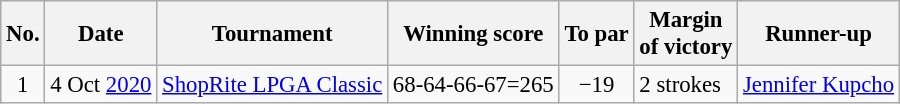<table class="wikitable" style="font-size:95%;">
<tr>
<th>No.</th>
<th>Date</th>
<th>Tournament</th>
<th>Winning score</th>
<th>To par</th>
<th>Margin<br>of victory</th>
<th>Runner-up</th>
</tr>
<tr>
<td align=center>1</td>
<td align=right>4 Oct <a href='#'>2020</a></td>
<td><a href='#'>ShopRite LPGA Classic</a></td>
<td align=right>68-64-66-67=265</td>
<td align=center>−19</td>
<td>2 strokes</td>
<td> <a href='#'>Jennifer Kupcho</a></td>
</tr>
</table>
